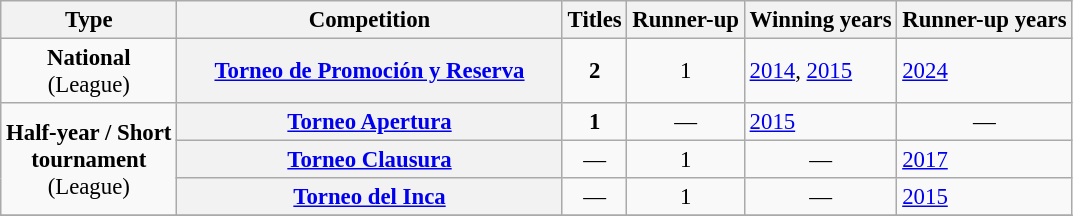<table class="wikitable plainrowheaders" style="font-size:95%; text-align:center;">
<tr>
<th>Type</th>
<th width=250px>Competition</th>
<th>Titles</th>
<th>Runner-up</th>
<th>Winning years</th>
<th>Runner-up years</th>
</tr>
<tr>
<td rowspan=1><strong>National</strong><br>(League)</td>
<th scope=col><a href='#'>Torneo de Promoción y Reserva</a></th>
<td><strong>2</strong></td>
<td>1</td>
<td align="left"><a href='#'>2014</a>, <a href='#'>2015</a></td>
<td align="left"><a href='#'>2024</a></td>
</tr>
<tr>
<td rowspan=3><strong>Half-year / Short<br>tournament</strong><br>(League)</td>
<th scope=col><a href='#'>Torneo Apertura</a></th>
<td><strong>1</strong></td>
<td style="text-align:center;">—</td>
<td align="left"><a href='#'>2015</a></td>
<td style="text-align:center;">—</td>
</tr>
<tr>
<th scope=col><a href='#'>Torneo Clausura</a></th>
<td style="text-align:center;">—</td>
<td>1</td>
<td style="text-align:center;">—</td>
<td align="left"><a href='#'>2017</a></td>
</tr>
<tr>
<th scope=col><a href='#'>Torneo del Inca</a></th>
<td style="text-align:center;">—</td>
<td>1</td>
<td style="text-align:center;">—</td>
<td align="left"><a href='#'>2015</a></td>
</tr>
<tr>
</tr>
</table>
